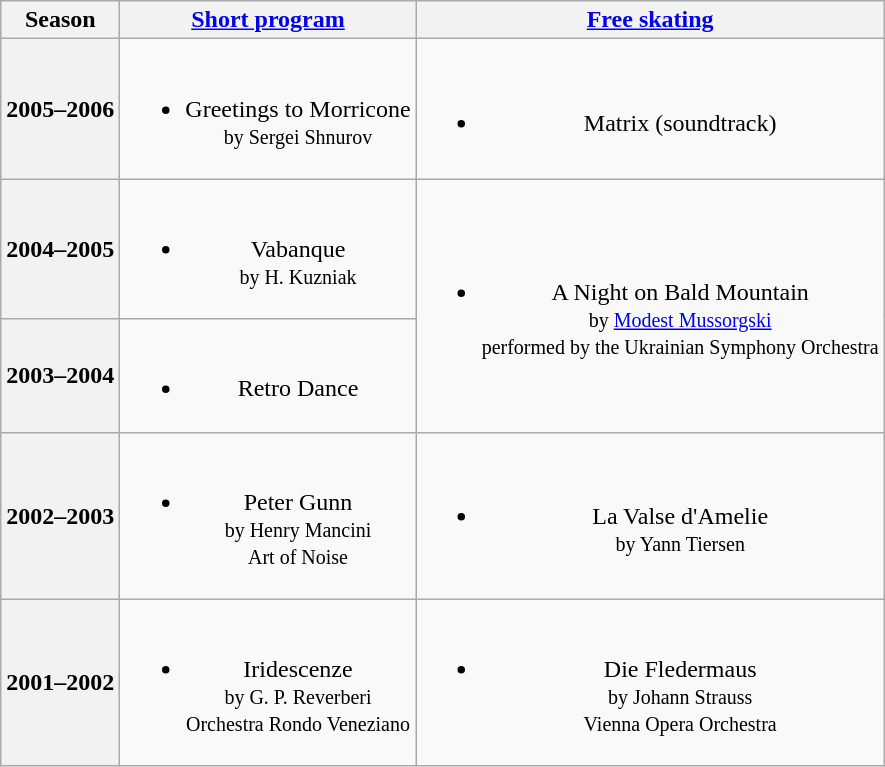<table class=wikitable style=text-align:center>
<tr>
<th>Season</th>
<th><a href='#'>Short program</a></th>
<th><a href='#'>Free skating</a></th>
</tr>
<tr>
<th>2005–2006 <br> </th>
<td><br><ul><li>Greetings to Morricone <br><small> by Sergei Shnurov </small></li></ul></td>
<td><br><ul><li>Matrix (soundtrack)</li></ul></td>
</tr>
<tr>
<th>2004–2005 <br> </th>
<td><br><ul><li>Vabanque <br><small> by H. Kuzniak </small></li></ul></td>
<td rowspan=2><br><ul><li>A Night on Bald Mountain <br><small> by <a href='#'>Modest Mussorgski</a> <br> performed by the Ukrainian Symphony Orchestra </small></li></ul></td>
</tr>
<tr>
<th>2003–2004 <br> </th>
<td><br><ul><li>Retro Dance</li></ul></td>
</tr>
<tr>
<th>2002–2003 <br> </th>
<td><br><ul><li>Peter Gunn <br><small> by Henry Mancini <br> Art of Noise </small></li></ul></td>
<td><br><ul><li>La Valse d'Amelie <br><small> by Yann Tiersen </small></li></ul></td>
</tr>
<tr>
<th>2001–2002 <br> </th>
<td><br><ul><li>Iridescenze <br><small> by G. P. Reverberi <br> Orchestra Rondo Veneziano </small></li></ul></td>
<td><br><ul><li>Die Fledermaus <br><small> by Johann Strauss <br> Vienna Opera Orchestra </small></li></ul></td>
</tr>
</table>
